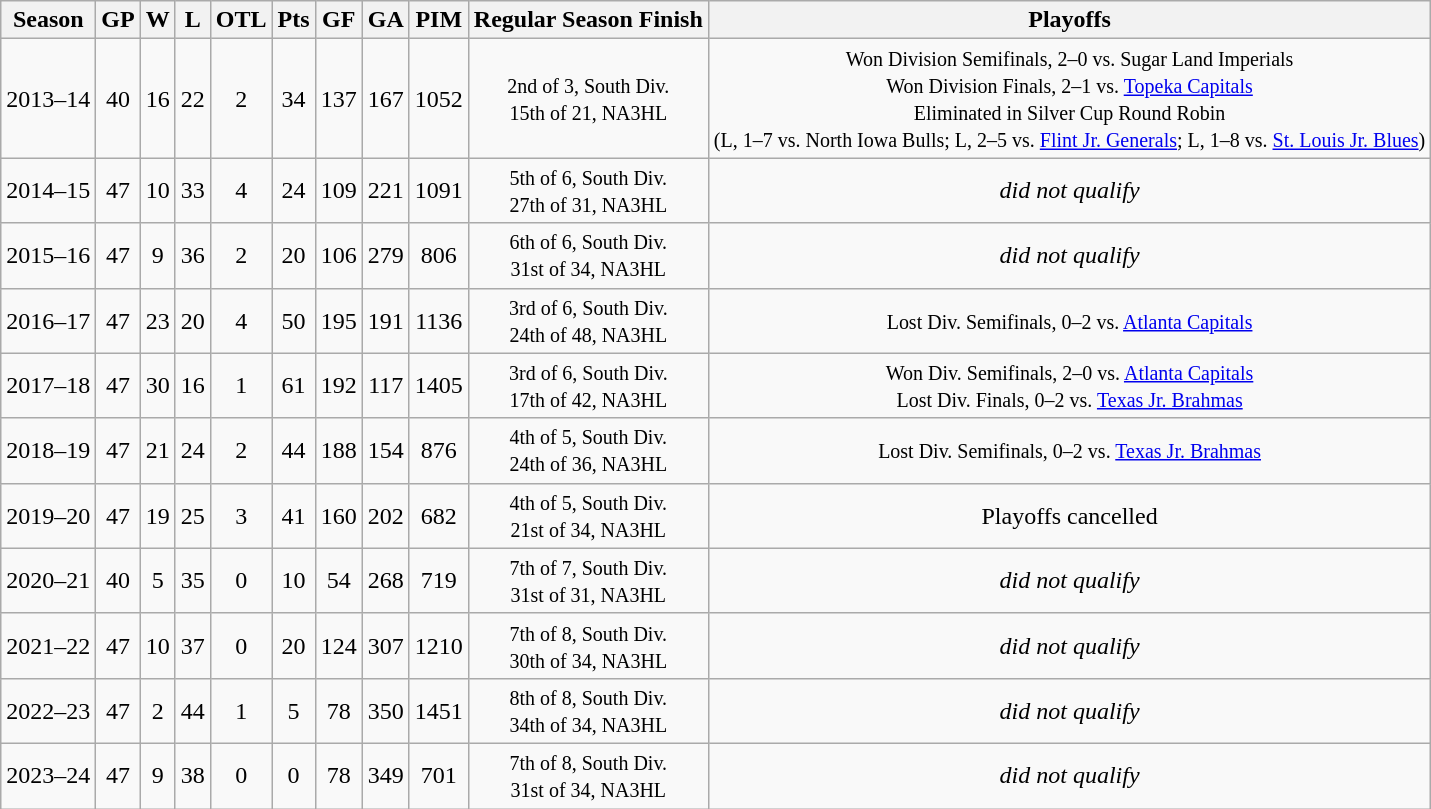<table class="wikitable" style="text-align:center">
<tr>
<th>Season</th>
<th>GP</th>
<th>W</th>
<th>L</th>
<th>OTL</th>
<th>Pts</th>
<th>GF</th>
<th>GA</th>
<th>PIM</th>
<th>Regular Season Finish</th>
<th>Playoffs</th>
</tr>
<tr>
<td>2013–14</td>
<td>40</td>
<td>16</td>
<td>22</td>
<td>2</td>
<td>34</td>
<td>137</td>
<td>167</td>
<td>1052</td>
<td><small> 2nd of 3, South Div.<br>15th of 21, NA3HL</small></td>
<td><small>Won Division Semifinals, 2–0 vs. Sugar Land Imperials<br>Won Division Finals, 2–1 vs. <a href='#'>Topeka Capitals</a><br>Eliminated in Silver Cup Round Robin<br>(L, 1–7 vs. North Iowa Bulls; L, 2–5 vs. <a href='#'>Flint Jr. Generals</a>; L, 1–8 vs. <a href='#'>St. Louis Jr. Blues</a>)</small></td>
</tr>
<tr>
<td>2014–15</td>
<td>47</td>
<td>10</td>
<td>33</td>
<td>4</td>
<td>24</td>
<td>109</td>
<td>221</td>
<td>1091</td>
<td><small>5th of 6, South Div.<br>27th of 31, NA3HL</small></td>
<td><em>did not qualify</em></td>
</tr>
<tr>
<td>2015–16</td>
<td>47</td>
<td>9</td>
<td>36</td>
<td>2</td>
<td>20</td>
<td>106</td>
<td>279</td>
<td>806</td>
<td><small>6th of 6, South Div.<br>31st of 34, NA3HL</small></td>
<td><em>did not qualify</em></td>
</tr>
<tr>
<td>2016–17</td>
<td>47</td>
<td>23</td>
<td>20</td>
<td>4</td>
<td>50</td>
<td>195</td>
<td>191</td>
<td>1136</td>
<td><small>3rd of 6, South Div.<br>24th of 48, NA3HL</small></td>
<td><small>Lost Div. Semifinals, 0–2 vs. <a href='#'>Atlanta Capitals</a></small></td>
</tr>
<tr>
<td>2017–18</td>
<td>47</td>
<td>30</td>
<td>16</td>
<td>1</td>
<td>61</td>
<td>192</td>
<td>117</td>
<td>1405</td>
<td><small>3rd of 6, South Div.<br>17th of 42, NA3HL</small></td>
<td><small>Won Div. Semifinals, 2–0 vs. <a href='#'>Atlanta Capitals</a><br>Lost Div. Finals, 0–2 vs. <a href='#'>Texas Jr. Brahmas</a></small></td>
</tr>
<tr>
<td>2018–19</td>
<td>47</td>
<td>21</td>
<td>24</td>
<td>2</td>
<td>44</td>
<td>188</td>
<td>154</td>
<td>876</td>
<td><small>4th of 5, South Div.<br>24th of 36, NA3HL</small></td>
<td><small>Lost Div. Semifinals, 0–2 vs. <a href='#'>Texas Jr. Brahmas</a></small></td>
</tr>
<tr>
<td>2019–20</td>
<td>47</td>
<td>19</td>
<td>25</td>
<td>3</td>
<td>41</td>
<td>160</td>
<td>202</td>
<td>682</td>
<td><small>4th of 5, South Div.<br>21st of 34, NA3HL</small></td>
<td>Playoffs cancelled</td>
</tr>
<tr>
<td>2020–21</td>
<td>40</td>
<td>5</td>
<td>35</td>
<td>0</td>
<td>10</td>
<td>54</td>
<td>268</td>
<td>719</td>
<td><small>7th of 7, South Div.<br>31st of 31, NA3HL</small></td>
<td><em>did not qualify</em></td>
</tr>
<tr>
<td>2021–22</td>
<td>47</td>
<td>10</td>
<td>37</td>
<td>0</td>
<td>20</td>
<td>124</td>
<td>307</td>
<td>1210</td>
<td><small>7th of 8, South Div.<br>30th of 34, NA3HL</small></td>
<td><em>did not qualify</em></td>
</tr>
<tr>
<td>2022–23</td>
<td>47</td>
<td>2</td>
<td>44</td>
<td>1</td>
<td>5</td>
<td>78</td>
<td>350</td>
<td>1451</td>
<td><small>8th of 8, South Div.<br>34th of 34, NA3HL</small></td>
<td><em>did not qualify</em></td>
</tr>
<tr>
<td>2023–24</td>
<td>47</td>
<td>9</td>
<td>38</td>
<td>0</td>
<td>0</td>
<td>78</td>
<td>349</td>
<td>701</td>
<td><small>7th of 8, South Div.<br>31st of 34, NA3HL</small></td>
<td><em>did not qualify</em></td>
</tr>
</table>
